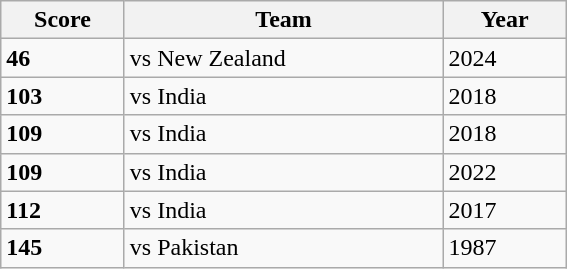<table class="wikitable">
<tr>
<th style="width:75px;">Score</th>
<th style="width:205px;">Team</th>
<th style="width:75px;">Year</th>
</tr>
<tr>
<td><strong>46</strong></td>
<td> vs New Zealand</td>
<td>2024</td>
</tr>
<tr>
<td><strong>103</strong></td>
<td> vs India</td>
<td>2018</td>
</tr>
<tr>
<td><strong>109</strong></td>
<td> vs India</td>
<td>2018</td>
</tr>
<tr>
<td><strong>109</strong></td>
<td> vs India</td>
<td>2022</td>
</tr>
<tr>
<td><strong>112</strong></td>
<td> vs India</td>
<td>2017</td>
</tr>
<tr>
<td><strong>145</strong></td>
<td> vs Pakistan</td>
<td>1987</td>
</tr>
</table>
